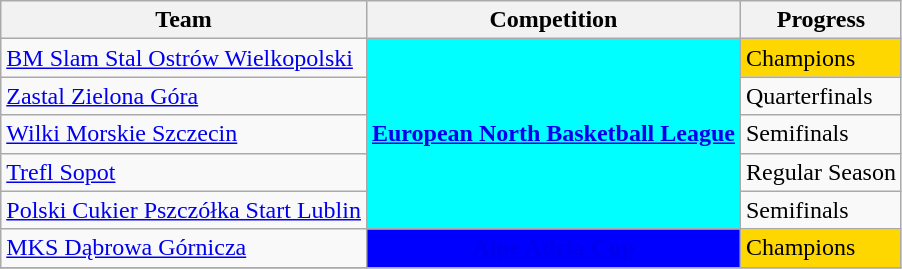<table class="wikitable sortable">
<tr>
<th>Team</th>
<th>Competition</th>
<th>Progress</th>
</tr>
<tr>
<td><a href='#'>BM Slam Stal Ostrów Wielkopolski</a></td>
<td rowspan="5" style="background-color:cyan;color:white;text-align:center"><strong><a href='#'><span>European North Basketball League</span></a></strong></td>
<td style="background:gold">Champions</td>
</tr>
<tr>
<td><a href='#'>Zastal Zielona Góra</a></td>
<td>Quarterfinals</td>
</tr>
<tr>
<td><a href='#'>Wilki Morskie Szczecin</a></td>
<td>Semifinals</td>
</tr>
<tr>
<td><a href='#'>Trefl Sopot</a></td>
<td>Regular Season</td>
</tr>
<tr>
<td><a href='#'>Polski Cukier Pszczółka Start Lublin</a></td>
<td>Semifinals</td>
</tr>
<tr>
<td><a href='#'>MKS Dąbrowa Górnicza</a></td>
<td rowspan="1" style="background-color:blue;color:white;text-align:center"><strong><a href='#'><span>Alpe Adria Cup</span></a></strong></td>
<td style="background:gold">Champions</td>
</tr>
<tr>
</tr>
</table>
